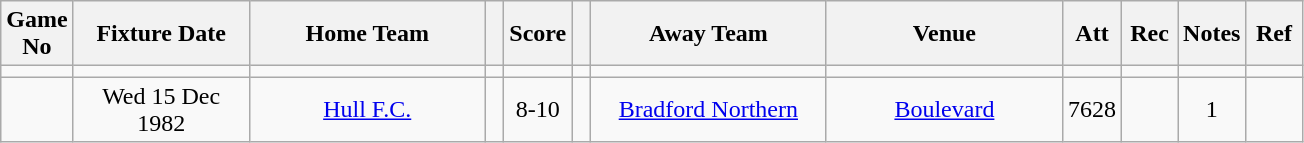<table class="wikitable" style="text-align:center;">
<tr>
<th width=10 abbr="No">Game No</th>
<th width=110 abbr="Date">Fixture Date</th>
<th width=150 abbr="Home Team">Home Team</th>
<th width=5 abbr="space"></th>
<th width=20 abbr="Score">Score</th>
<th width=5 abbr="space"></th>
<th width=150 abbr="Away Team">Away Team</th>
<th width=150 abbr="Venue">Venue</th>
<th width=30 abbr="Att">Att</th>
<th width=30 abbr="Rec">Rec</th>
<th width=20 abbr="Notes">Notes</th>
<th width=30 abbr="Ref">Ref</th>
</tr>
<tr>
<td></td>
<td></td>
<td></td>
<td></td>
<td></td>
<td></td>
<td></td>
<td></td>
<td></td>
<td></td>
<td></td>
<td></td>
</tr>
<tr>
<td></td>
<td>Wed 15 Dec 1982</td>
<td><a href='#'>Hull F.C.</a></td>
<td></td>
<td>8-10</td>
<td></td>
<td><a href='#'>Bradford Northern</a></td>
<td><a href='#'>Boulevard</a></td>
<td>7628</td>
<td></td>
<td>1</td>
<td></td>
</tr>
</table>
